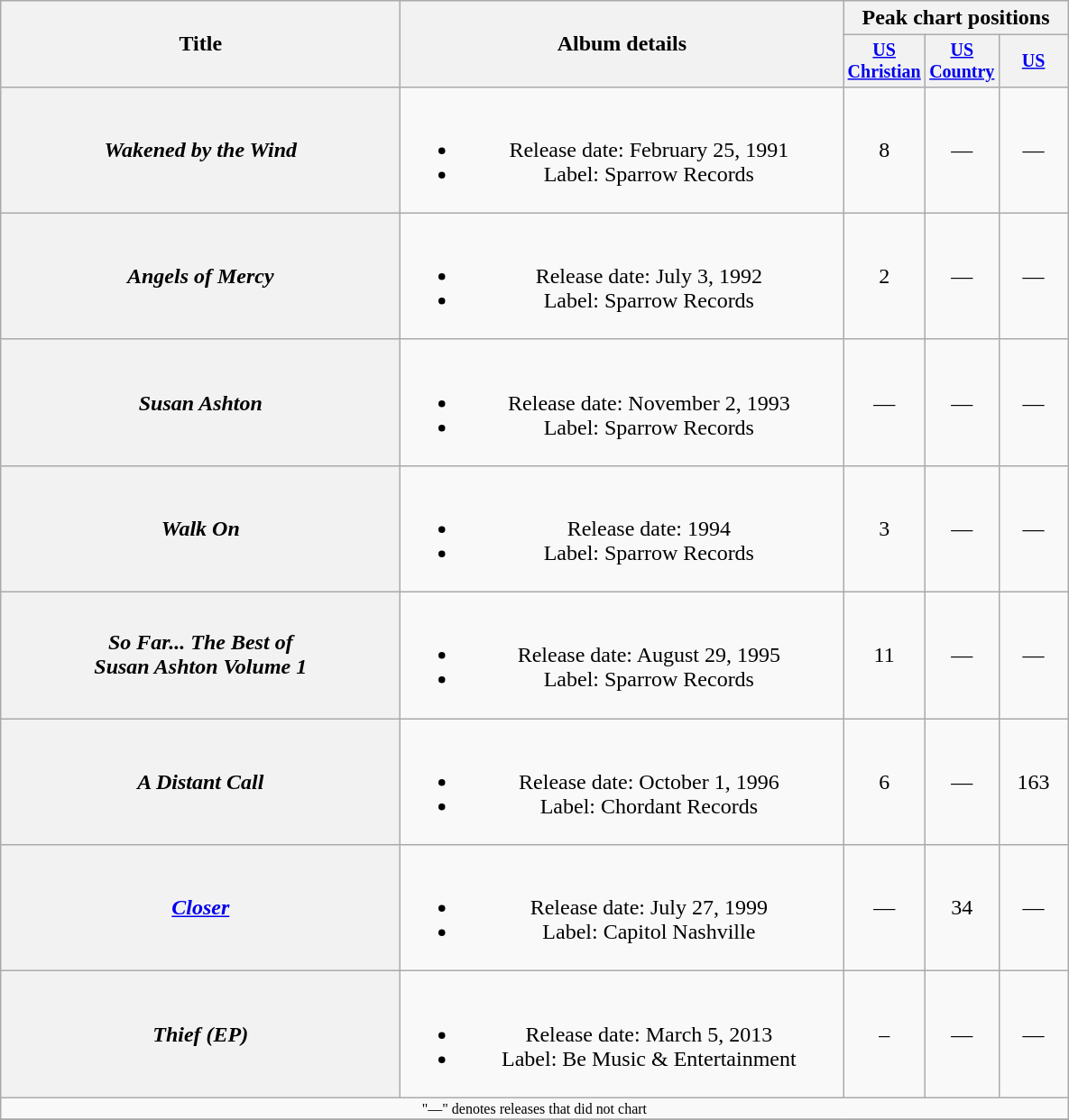<table class="wikitable plainrowheaders" style="text-align:center;">
<tr>
<th rowspan="2" style="width:18em;">Title</th>
<th rowspan="2" style="width:20em;">Album details</th>
<th colspan="3">Peak chart positions</th>
</tr>
<tr style="font-size:smaller;">
<th width="45"><a href='#'>US Christian</a></th>
<th width="45"><a href='#'>US Country</a></th>
<th width="45"><a href='#'>US</a><br></th>
</tr>
<tr>
<th scope="row"><em>Wakened by the Wind</em></th>
<td><br><ul><li>Release date: February 25, 1991</li><li>Label: Sparrow Records</li></ul></td>
<td>8</td>
<td>—</td>
<td>—</td>
</tr>
<tr>
<th scope="row"><em>Angels of Mercy</em></th>
<td><br><ul><li>Release date: July 3, 1992</li><li>Label: Sparrow Records</li></ul></td>
<td>2</td>
<td>—</td>
<td>—</td>
</tr>
<tr>
<th scope="row"><em>Susan Ashton</em></th>
<td><br><ul><li>Release date: November 2, 1993</li><li>Label: Sparrow Records</li></ul></td>
<td>—</td>
<td>—</td>
<td>—</td>
</tr>
<tr>
<th scope="row"><em>Walk On</em></th>
<td><br><ul><li>Release date: 1994</li><li>Label: Sparrow Records</li></ul></td>
<td>3</td>
<td>—</td>
<td>—</td>
</tr>
<tr>
<th scope="row"><em>So Far... The Best of<br>Susan Ashton Volume 1</em></th>
<td><br><ul><li>Release date: August 29, 1995</li><li>Label: Sparrow Records</li></ul></td>
<td>11</td>
<td>—</td>
<td>—</td>
</tr>
<tr>
<th scope="row"><em>A Distant Call</em></th>
<td><br><ul><li>Release date: October 1, 1996</li><li>Label: Chordant Records</li></ul></td>
<td>6</td>
<td>—</td>
<td>163</td>
</tr>
<tr>
<th scope="row"><em><a href='#'>Closer</a></em></th>
<td><br><ul><li>Release date: July 27, 1999</li><li>Label: Capitol Nashville</li></ul></td>
<td>—</td>
<td>34</td>
<td>—</td>
</tr>
<tr>
<th scope="row"><em>Thief (EP)</em></th>
<td><br><ul><li>Release date: March 5, 2013</li><li>Label: Be Music & Entertainment</li></ul></td>
<td>–</td>
<td>—</td>
<td>—</td>
</tr>
<tr>
<td colspan="5" style="font-size:8pt">"—" denotes releases that did not chart</td>
</tr>
<tr>
</tr>
</table>
